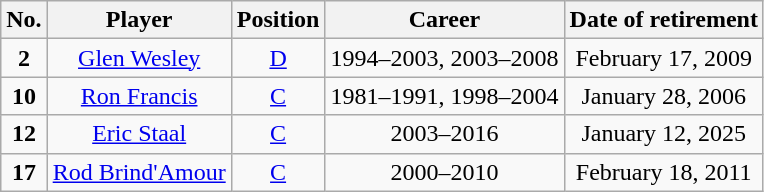<table class="wikitable sortable" style="text-align:center">
<tr>
<th>No.</th>
<th>Player</th>
<th>Position</th>
<th>Career</th>
<th>Date of retirement</th>
</tr>
<tr>
<td><strong>2</strong></td>
<td><a href='#'>Glen Wesley</a></td>
<td><a href='#'>D</a></td>
<td>1994–2003, 2003–2008</td>
<td>February 17, 2009</td>
</tr>
<tr>
<td><strong>10</strong></td>
<td><a href='#'>Ron Francis</a></td>
<td><a href='#'>C</a></td>
<td>1981–1991, 1998–2004</td>
<td>January 28, 2006</td>
</tr>
<tr>
<td><strong>12</strong></td>
<td><a href='#'>Eric Staal</a></td>
<td><a href='#'>C</a></td>
<td>2003–2016</td>
<td>January 12, 2025</td>
</tr>
<tr>
<td><strong>17</strong></td>
<td><a href='#'>Rod Brind'Amour</a></td>
<td><a href='#'>C</a></td>
<td>2000–2010</td>
<td>February 18, 2011</td>
</tr>
</table>
